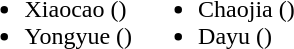<table>
<tr>
<td valign="top"><br><ul><li>Xiaocao ()</li><li>Yongyue ()</li></ul></td>
<td valign="top"><br><ul><li>Chaojia ()</li><li>Dayu ()</li></ul></td>
</tr>
</table>
